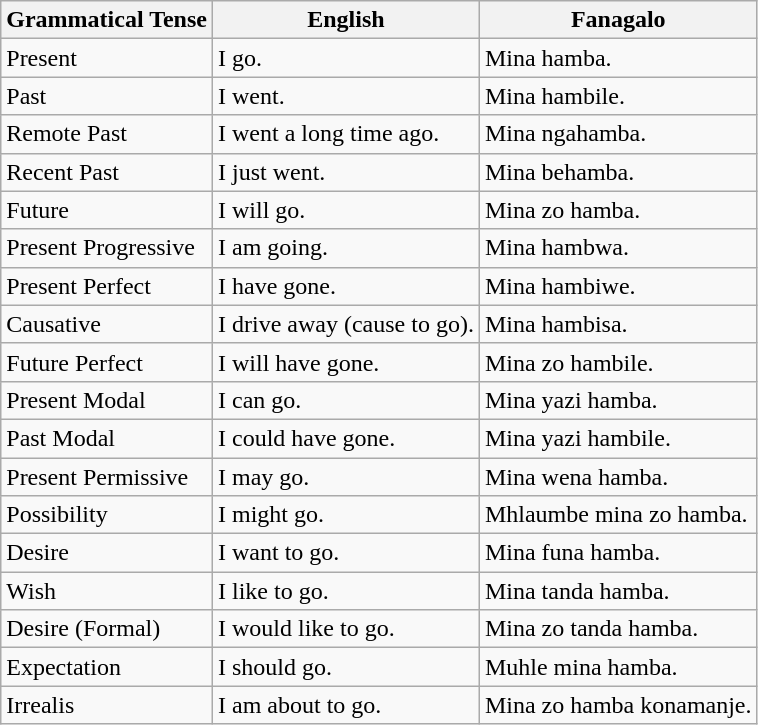<table class="wikitable">
<tr>
<th><strong>Grammatical Tense</strong></th>
<th><strong>English</strong></th>
<th><strong>Fanagalo</strong></th>
</tr>
<tr>
<td>Present</td>
<td>I go.</td>
<td>Mina hamba.</td>
</tr>
<tr>
<td>Past</td>
<td>I went.</td>
<td>Mina hambile.</td>
</tr>
<tr>
<td>Remote Past</td>
<td>I went a long time ago.</td>
<td>Mina ngahamba.</td>
</tr>
<tr>
<td>Recent Past</td>
<td>I just went.</td>
<td>Mina behamba.</td>
</tr>
<tr>
<td>Future</td>
<td>I will go.</td>
<td>Mina zo hamba.</td>
</tr>
<tr>
<td>Present Progressive</td>
<td>I am going.</td>
<td>Mina hambwa.</td>
</tr>
<tr>
<td>Present Perfect</td>
<td>I have gone.</td>
<td>Mina hambiwe.</td>
</tr>
<tr>
<td>Causative</td>
<td>I drive away (cause to go).</td>
<td>Mina hambisa.</td>
</tr>
<tr>
<td>Future Perfect</td>
<td>I will have gone.</td>
<td>Mina zo hambile.</td>
</tr>
<tr>
<td>Present Modal</td>
<td>I can go.</td>
<td>Mina yazi hamba.</td>
</tr>
<tr>
<td>Past Modal</td>
<td>I could have gone.</td>
<td>Mina yazi hambile.</td>
</tr>
<tr>
<td>Present Permissive</td>
<td>I may go.</td>
<td>Mina wena hamba.</td>
</tr>
<tr>
<td>Possibility</td>
<td>I might go.</td>
<td>Mhlaumbe mina zo hamba.</td>
</tr>
<tr>
<td>Desire</td>
<td>I want to go.</td>
<td>Mina funa hamba.</td>
</tr>
<tr>
<td>Wish</td>
<td>I like to go.</td>
<td>Mina tanda hamba.</td>
</tr>
<tr>
<td>Desire (Formal)</td>
<td>I would like to go.</td>
<td>Mina zo tanda hamba.</td>
</tr>
<tr>
<td>Expectation</td>
<td>I should go.</td>
<td>Muhle mina hamba.</td>
</tr>
<tr>
<td>Irrealis</td>
<td>I am about to go.</td>
<td>Mina zo hamba konamanje.</td>
</tr>
</table>
